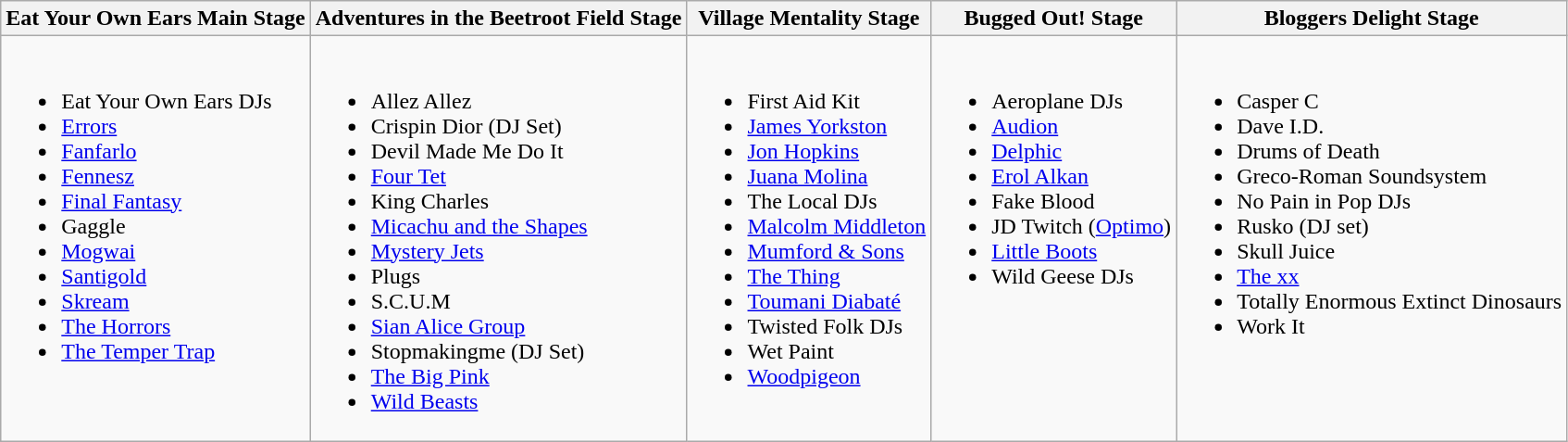<table class="wikitable">
<tr>
<th>Eat Your Own Ears Main Stage</th>
<th>Adventures in the Beetroot Field Stage</th>
<th>Village Mentality Stage</th>
<th>Bugged Out! Stage</th>
<th>Bloggers Delight Stage</th>
</tr>
<tr valign="top">
<td><br><ul><li>Eat Your Own Ears DJs</li><li><a href='#'>Errors</a></li><li><a href='#'>Fanfarlo</a></li><li><a href='#'>Fennesz</a></li><li><a href='#'>Final Fantasy</a></li><li>Gaggle</li><li><a href='#'>Mogwai</a></li><li><a href='#'>Santigold</a></li><li><a href='#'>Skream</a></li><li><a href='#'>The Horrors</a></li><li><a href='#'>The Temper Trap</a></li></ul></td>
<td><br><ul><li>Allez Allez</li><li>Crispin Dior (DJ Set)</li><li>Devil Made Me Do It</li><li><a href='#'>Four Tet</a></li><li>King Charles</li><li><a href='#'>Micachu and the Shapes</a></li><li><a href='#'>Mystery Jets</a></li><li>Plugs</li><li>S.C.U.M</li><li><a href='#'>Sian Alice Group</a></li><li>Stopmakingme (DJ Set)</li><li><a href='#'>The Big Pink</a></li><li><a href='#'>Wild Beasts</a></li></ul></td>
<td><br><ul><li>First Aid Kit</li><li><a href='#'>James Yorkston</a></li><li><a href='#'>Jon Hopkins</a></li><li><a href='#'>Juana Molina</a></li><li>The Local DJs</li><li><a href='#'>Malcolm Middleton</a></li><li><a href='#'>Mumford & Sons</a></li><li><a href='#'>The Thing</a></li><li><a href='#'>Toumani Diabaté</a></li><li>Twisted Folk DJs</li><li>Wet Paint</li><li><a href='#'>Woodpigeon</a></li></ul></td>
<td><br><ul><li>Aeroplane DJs</li><li><a href='#'>Audion</a></li><li><a href='#'>Delphic</a></li><li><a href='#'>Erol Alkan</a></li><li>Fake Blood</li><li>JD Twitch (<a href='#'>Optimo</a>)</li><li><a href='#'>Little Boots</a></li><li>Wild Geese DJs</li></ul></td>
<td><br><ul><li>Casper C</li><li>Dave I.D.</li><li>Drums of Death</li><li>Greco-Roman Soundsystem</li><li>No Pain in Pop DJs</li><li>Rusko (DJ set)</li><li>Skull Juice</li><li><a href='#'>The xx</a></li><li>Totally Enormous Extinct Dinosaurs</li><li>Work It</li></ul></td>
</tr>
</table>
